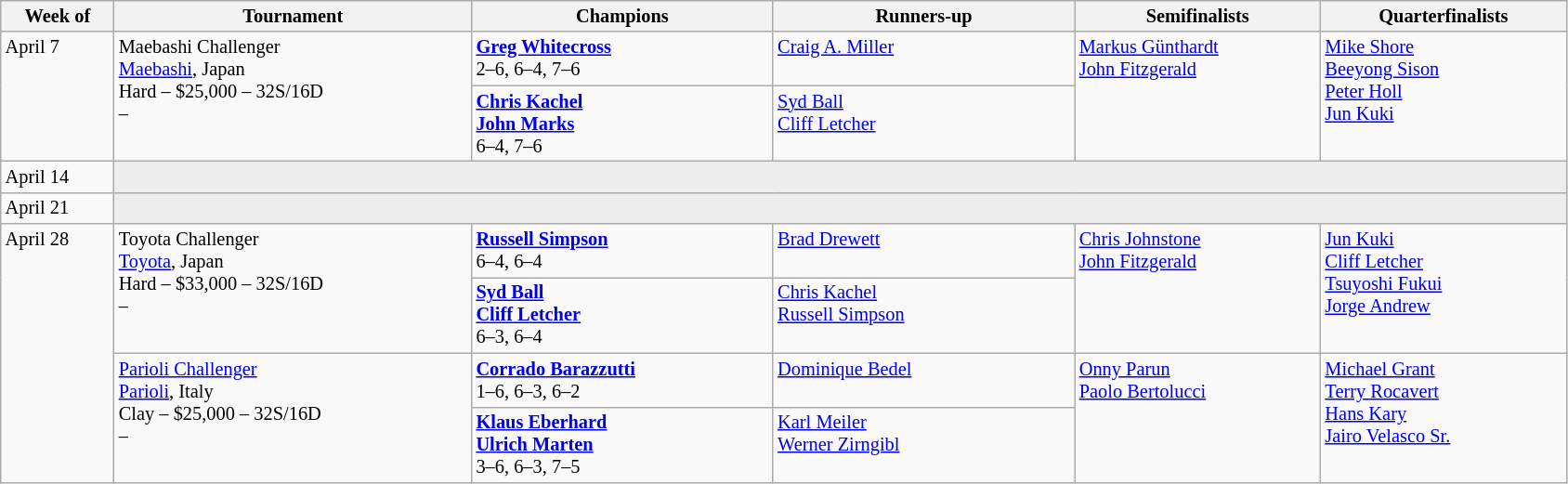<table class="wikitable" style="font-size:85%;">
<tr>
<th width="75">Week of</th>
<th width="250">Tournament</th>
<th width="210">Champions</th>
<th width="210">Runners-up</th>
<th width="170">Semifinalists</th>
<th width="170">Quarterfinalists</th>
</tr>
<tr valign="top">
<td rowspan="2">April 7</td>
<td rowspan="2">Maebashi Challenger<br> <a href='#'>Maebashi</a>, Japan<br>Hard – $25,000 – 32S/16D<br>  – </td>
<td> <strong><a href='#'>Greg Whitecross</a></strong> <br>2–6, 6–4, 7–6</td>
<td> <a href='#'>Craig A. Miller</a></td>
<td rowspan="2"> <a href='#'>Markus Günthardt</a> <br>  <a href='#'>John Fitzgerald</a></td>
<td rowspan="2"> <a href='#'>Mike Shore</a> <br> <a href='#'>Beeyong Sison</a> <br> <a href='#'>Peter Holl</a> <br>  <a href='#'>Jun Kuki</a></td>
</tr>
<tr valign="top">
<td> <strong><a href='#'>Chris Kachel</a></strong> <br> <strong><a href='#'>John Marks</a></strong><br>6–4, 7–6</td>
<td> <a href='#'>Syd Ball</a><br>  <a href='#'>Cliff Letcher</a></td>
</tr>
<tr valign="top">
<td rowspan="1">April 14</td>
<td colspan="5" bgcolor="#ededed"></td>
</tr>
<tr valign="top">
<td rowspan="1">April 21</td>
<td colspan="5" bgcolor="#ededed"></td>
</tr>
<tr valign="top">
<td rowspan="4">April 28</td>
<td rowspan="2">Toyota Challenger<br> <a href='#'>Toyota</a>, Japan<br>Hard – $33,000 – 32S/16D<br>  – </td>
<td> <strong><a href='#'>Russell Simpson</a></strong> <br>6–4, 6–4</td>
<td> <a href='#'>Brad Drewett</a></td>
<td rowspan="2"> <a href='#'>Chris Johnstone</a> <br>  <a href='#'>John Fitzgerald</a></td>
<td rowspan="2"> <a href='#'>Jun Kuki</a> <br> <a href='#'>Cliff Letcher</a> <br> <a href='#'>Tsuyoshi Fukui</a> <br>  <a href='#'>Jorge Andrew</a></td>
</tr>
<tr valign="top">
<td> <strong><a href='#'>Syd Ball</a></strong> <br> <strong><a href='#'>Cliff Letcher</a></strong><br>6–3, 6–4</td>
<td> <a href='#'>Chris Kachel</a><br>  <a href='#'>Russell Simpson</a></td>
</tr>
<tr valign="top">
<td rowspan="2"><a href='#'>Parioli Challenger</a><br> <a href='#'>Parioli</a>, Italy<br>Clay – $25,000 – 32S/16D<br>  – </td>
<td> <strong><a href='#'>Corrado Barazzutti</a></strong> <br>1–6, 6–3, 6–2</td>
<td> <a href='#'>Dominique Bedel</a></td>
<td rowspan="2"> <a href='#'>Onny Parun</a> <br>  <a href='#'>Paolo Bertolucci</a></td>
<td rowspan="2"> <a href='#'>Michael Grant</a> <br> <a href='#'>Terry Rocavert</a> <br> <a href='#'>Hans Kary</a> <br>  <a href='#'>Jairo Velasco Sr.</a></td>
</tr>
<tr valign="top">
<td> <strong><a href='#'>Klaus Eberhard</a></strong> <br> <strong><a href='#'>Ulrich Marten</a></strong><br>3–6, 6–3, 7–5</td>
<td> <a href='#'>Karl Meiler</a><br>  <a href='#'>Werner Zirngibl</a></td>
</tr>
</table>
